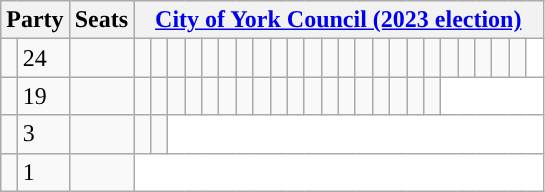<table class="wikitable">
<tr>
<th colspan="2" style="text-align:center; vertical-align:top;"><strong>Party</strong></th>
<th valign="top"><strong>Seats</strong></th>
<th colspan="26"><a href='#'>City of York Council (2023 election)</a></th>
</tr>
<tr>
<td></td>
<td>24</td>
<td rowspan="1" style="width: 4px"> </td>
<td rowspan="1" style="width: 4px"> </td>
<td rowspan="1" style="width: 4px"> </td>
<td rowspan="1" style="width: 4px"> </td>
<td rowspan="1" style="width: 4px"> </td>
<td rowspan="1" style="width: 4px"> </td>
<td rowspan="1" style="width: 4px"> </td>
<td rowspan="1" style="width: 4px"> </td>
<td rowspan="1" style="width: 4px"> </td>
<td rowspan="1" style="width: 4px"> </td>
<td rowspan="1" style="width: 4px"> </td>
<td rowspan="1" style="width: 4px"> </td>
<td rowspan="1" style="width: 4px"> </td>
<td rowspan="1" style="width: 4px"> </td>
<td rowspan="1" style="width: 4px"> </td>
<td rowspan="1" style="width: 4px"> </td>
<td rowspan="1" style="width: 4px"> </td>
<td rowspan="1" style="width: 4px"> </td>
<td rowspan="1" style="width: 4px"> </td>
<td rowspan="1" style="width: 4px"> </td>
<td rowspan="1" style="width: 4px"> </td>
<td rowspan="1" style="width: 4px"> </td>
<td rowspan="1" style="width: 4px"> </td>
<td rowspan="1" style="width: 4px"> </td>
<td colspan="24" style="width:4px; background:#fff;"> </td>
</tr>
<tr>
<td></td>
<td>19</td>
<td rowspan="1" style="width: 4px"> </td>
<td rowspan="1" style="width: 4px"> </td>
<td rowspan="1" style="width: 4px"> </td>
<td rowspan="1" style="width: 4px"> </td>
<td rowspan="1" style="width: 4px"> </td>
<td rowspan="1" style="width: 4px"> </td>
<td rowspan="1" style="width: 4px"> </td>
<td rowspan="1" style="width: 4px"> </td>
<td rowspan="1" style="width: 4px"> </td>
<td rowspan="1" style="width: 4px"> </td>
<td rowspan="1" style="width: 4px"> </td>
<td rowspan="1" style="width: 4px"> </td>
<td rowspan="1" style="width: 4px"> </td>
<td rowspan="1" style="width: 4px"> </td>
<td rowspan="1" style="width: 4px"> </td>
<td rowspan="1" style="width: 4px"> </td>
<td rowspan="1" style="width: 4px"> </td>
<td rowspan="1" style="width: 4px"> </td>
<td rowspan="1" style="width: 4px"> </td>
<td colspan="16" style="width:4px; background:#fff;"> </td>
</tr>
<tr>
<td></td>
<td>3</td>
<td rowspan="1" style="width: 4px"> </td>
<td rowspan="1" style="width: 4px"> </td>
<td rowspan="1" style="width: 4px"> </td>
<td colspan="24" style="width:4px; background:#fff;"> </td>
</tr>
<tr>
<td></td>
<td>1</td>
<td rowspan="1" style="width: 4px"> </td>
<td colspan="24" style="width:4px; background:#fff;"> </td>
</tr>
</table>
